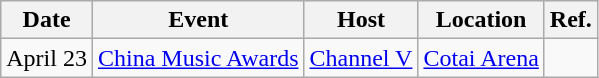<table class="wikitable">
<tr>
<th>Date</th>
<th>Event</th>
<th>Host</th>
<th>Location</th>
<th>Ref.</th>
</tr>
<tr>
<td>April 23</td>
<td><a href='#'>China Music Awards</a></td>
<td><a href='#'>Channel V</a></td>
<td><a href='#'>Cotai Arena</a></td>
<td></td>
</tr>
</table>
